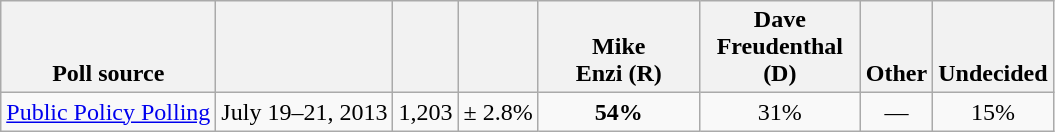<table class="wikitable" style="text-align:center">
<tr valign= bottom>
<th>Poll source</th>
<th></th>
<th></th>
<th></th>
<th style="width:100px;">Mike<br>Enzi (R)</th>
<th style="width:100px;">Dave<br>Freudenthal (D)</th>
<th>Other</th>
<th>Undecided</th>
</tr>
<tr>
<td align=left><a href='#'>Public Policy Polling</a></td>
<td>July 19–21, 2013</td>
<td>1,203</td>
<td>± 2.8%</td>
<td><strong>54%</strong></td>
<td>31%</td>
<td>—</td>
<td>15%</td>
</tr>
</table>
